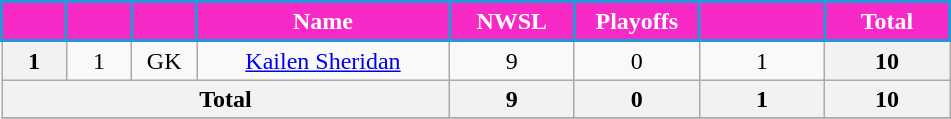<table class="wikitable" style="text-align:center;">
<tr>
<th style="background:#f72ac7; color:white; border:2px solid #2597d9; width:35px;" scope="col"></th>
<th style="background:#f72ac7; color:white; border:2px solid #2597d9; width:35px;" scope="col"></th>
<th style="background:#f72ac7; color:white; border:2px solid #2597d9; width:35px;" scope="col"></th>
<th style="background:#f72ac7; color:white; border:2px solid #2597d9; width:160px;" scope="col">Name</th>
<th style="background:#f72ac7; color:white; border:2px solid #2597d9; width:75px;" scope="col">NWSL</th>
<th style="background:#f72ac7; color:white; border:2px solid #2597d9; width:75px;" scope="col">Playoffs</th>
<th style="background:#f72ac7; color:white; border:2px solid #2597d9; width:75px;" scope="col"></th>
<th style="background:#f72ac7; color:white; border:2px solid #2597d9; width:75px;" scope="col">Total</th>
</tr>
<tr>
<th scope="row">1</th>
<td>1</td>
<td>GK</td>
<td> <a href='#'>Kailen Sheridan</a></td>
<td>9</td>
<td>0</td>
<td>1</td>
<th>10</th>
</tr>
<tr>
<th colspan=4 scope="row">Total</th>
<th>9</th>
<th>0</th>
<th>1</th>
<th>10</th>
</tr>
<tr>
</tr>
</table>
